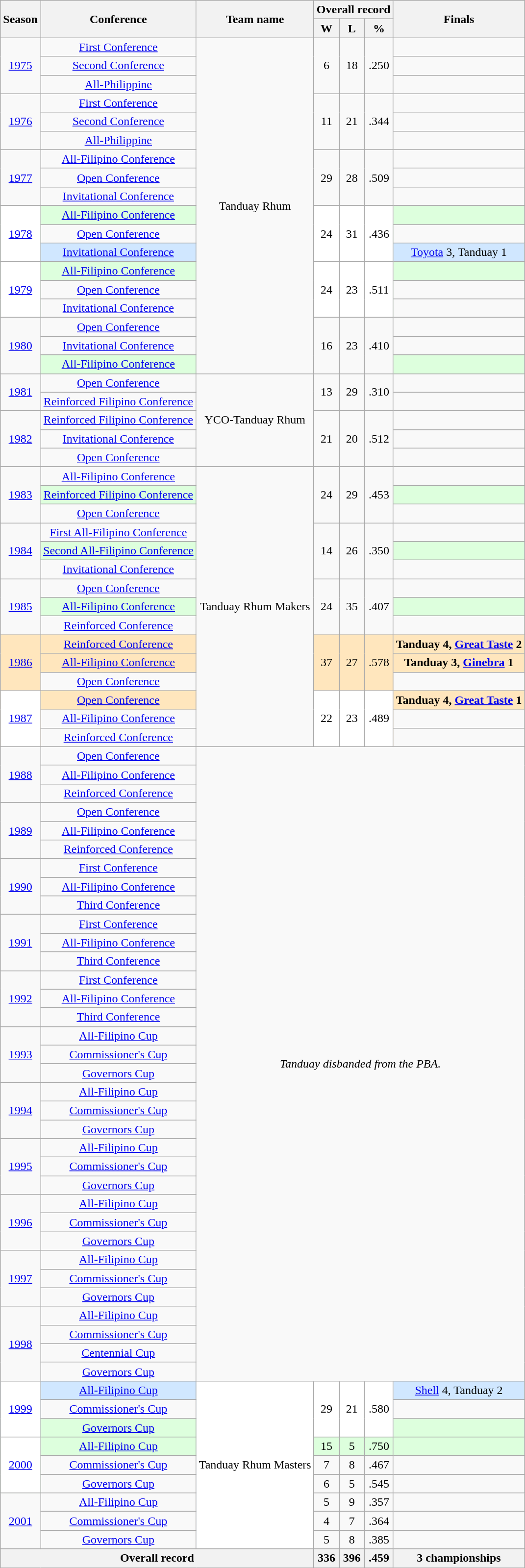<table class=wikitable style="text-align:center;">
<tr>
<th rowspan=2>Season</th>
<th rowspan=2>Conference</th>
<th rowspan=2>Team name</th>
<th colspan=3>Overall record</th>
<th rowspan=2>Finals</th>
</tr>
<tr>
<th>W</th>
<th>L</th>
<th>%</th>
</tr>
<tr>
<td rowspan=3><a href='#'>1975</a></td>
<td><a href='#'>First Conference</a></td>
<td rowspan=18>Tanduay Rhum</td>
<td rowspan=3>6</td>
<td rowspan=3>18</td>
<td rowspan=3>.250</td>
<td></td>
</tr>
<tr>
<td><a href='#'>Second Conference</a></td>
<td></td>
</tr>
<tr>
<td><a href='#'>All-Philippine</a></td>
<td></td>
</tr>
<tr>
<td rowspan=3><a href='#'>1976</a></td>
<td><a href='#'>First Conference</a></td>
<td rowspan=3>11</td>
<td rowspan=3>21</td>
<td rowspan=3>.344</td>
<td></td>
</tr>
<tr>
<td><a href='#'>Second Conference</a></td>
<td></td>
</tr>
<tr>
<td><a href='#'>All-Philippine</a></td>
<td></td>
</tr>
<tr>
<td rowspan=3><a href='#'>1977</a></td>
<td><a href='#'>All-Filipino Conference</a></td>
<td rowspan=3>29</td>
<td rowspan=3>28</td>
<td rowspan=3>.509</td>
<td></td>
</tr>
<tr>
<td><a href='#'>Open Conference</a></td>
<td></td>
</tr>
<tr>
<td><a href='#'>Invitational Conference</a></td>
<td></td>
</tr>
<tr bgcolor=#DDFFDD>
<td bgcolor=white rowspan=3><a href='#'>1978</a></td>
<td><a href='#'>All-Filipino Conference</a></td>
<td bgcolor=white rowspan=3>24</td>
<td bgcolor=white rowspan=3>31</td>
<td bgcolor=white rowspan=3>.436</td>
<td></td>
</tr>
<tr>
<td><a href='#'>Open Conference</a></td>
<td></td>
</tr>
<tr bgcolor=#D0E7FF>
<td><a href='#'>Invitational Conference</a></td>
<td><a href='#'>Toyota</a> 3, Tanduay 1</td>
</tr>
<tr bgcolor=#DDFFDD>
<td bgcolor=white rowspan=3><a href='#'>1979</a></td>
<td><a href='#'>All-Filipino Conference</a></td>
<td bgcolor=white rowspan=3>24</td>
<td bgcolor=white rowspan=3>23</td>
<td bgcolor=white rowspan=3>.511</td>
<td></td>
</tr>
<tr>
<td><a href='#'>Open Conference</a></td>
<td></td>
</tr>
<tr>
<td><a href='#'>Invitational Conference</a></td>
<td></td>
</tr>
<tr>
<td rowspan=3><a href='#'>1980</a></td>
<td><a href='#'>Open Conference</a></td>
<td rowspan=3>16</td>
<td rowspan=3>23</td>
<td rowspan=3>.410</td>
<td></td>
</tr>
<tr>
<td><a href='#'>Invitational Conference</a></td>
<td></td>
</tr>
<tr bgcolor=#DDFFDD>
<td><a href='#'>All-Filipino Conference</a></td>
<td></td>
</tr>
<tr>
<td rowspan=2><a href='#'>1981</a></td>
<td><a href='#'>Open Conference</a></td>
<td rowspan=5>YCO-Tanduay Rhum</td>
<td rowspan=2>13</td>
<td rowspan=2>29</td>
<td rowspan=2>.310</td>
<td></td>
</tr>
<tr>
<td><a href='#'>Reinforced Filipino Conference</a></td>
<td></td>
</tr>
<tr>
<td rowspan=3><a href='#'>1982</a></td>
<td><a href='#'>Reinforced Filipino Conference</a></td>
<td rowspan=3>21</td>
<td rowspan=3>20</td>
<td rowspan=3>.512</td>
<td></td>
</tr>
<tr>
<td><a href='#'>Invitational Conference</a></td>
<td></td>
</tr>
<tr>
<td><a href='#'>Open Conference</a></td>
<td></td>
</tr>
<tr>
<td rowspan=3><a href='#'>1983</a></td>
<td><a href='#'>All-Filipino Conference</a></td>
<td rowspan=15>Tanduay Rhum Makers</td>
<td rowspan=3>24</td>
<td rowspan=3>29</td>
<td rowspan=3>.453</td>
<td></td>
</tr>
<tr bgcolor=#DDFFDD>
<td><a href='#'>Reinforced Filipino Conference</a></td>
<td></td>
</tr>
<tr>
<td><a href='#'>Open Conference</a></td>
<td></td>
</tr>
<tr>
<td rowspan=3><a href='#'>1984</a></td>
<td><a href='#'>First All-Filipino Conference</a></td>
<td rowspan=3>14</td>
<td rowspan=3>26</td>
<td rowspan=3>.350</td>
<td></td>
</tr>
<tr bgcolor=#DDFFDD>
<td><a href='#'>Second All-Filipino Conference</a></td>
<td></td>
</tr>
<tr>
<td><a href='#'>Invitational Conference</a></td>
<td></td>
</tr>
<tr>
<td rowspan=3><a href='#'>1985</a></td>
<td><a href='#'>Open Conference</a></td>
<td rowspan=3>24</td>
<td rowspan=3>35</td>
<td rowspan=3>.407</td>
<td></td>
</tr>
<tr bgcolor=#DDFFDD>
<td><a href='#'>All-Filipino Conference</a></td>
<td></td>
</tr>
<tr>
<td><a href='#'>Reinforced Conference</a></td>
<td></td>
</tr>
<tr bgcolor=#FFE6BD>
<td rowspan=3><a href='#'>1986</a></td>
<td><a href='#'>Reinforced Conference</a></td>
<td rowspan=3>37</td>
<td rowspan=3>27</td>
<td rowspan=3>.578</td>
<td><strong>Tanduay 4, <a href='#'>Great Taste</a> 2</strong></td>
</tr>
<tr bgcolor=#FFE6BD>
<td><a href='#'>All-Filipino Conference</a></td>
<td><strong>Tanduay 3, <a href='#'>Ginebra</a> 1</strong></td>
</tr>
<tr>
<td><a href='#'>Open Conference</a></td>
<td></td>
</tr>
<tr bgcolor=#FFE6BD>
<td bgcolor=white rowspan=3><a href='#'>1987</a></td>
<td><a href='#'>Open Conference</a></td>
<td bgcolor=white rowspan=3>22</td>
<td bgcolor=white rowspan=3>23</td>
<td bgcolor=white rowspan=3>.489</td>
<td><strong>Tanduay 4, <a href='#'>Great Taste</a> 1</strong></td>
</tr>
<tr>
<td><a href='#'>All-Filipino Conference</a></td>
<td></td>
</tr>
<tr>
<td><a href='#'>Reinforced Conference</a></td>
<td></td>
</tr>
<tr>
<td rowspan=3><a href='#'>1988</a></td>
<td><a href='#'>Open Conference</a></td>
<td rowspan=34 colspan=6 align=center><em>Tanduay disbanded from the PBA.</em></td>
</tr>
<tr>
<td><a href='#'>All-Filipino Conference</a></td>
</tr>
<tr>
<td><a href='#'>Reinforced Conference</a></td>
</tr>
<tr>
<td rowspan=3><a href='#'>1989</a></td>
<td><a href='#'>Open Conference</a></td>
</tr>
<tr>
<td><a href='#'>All-Filipino Conference</a></td>
</tr>
<tr>
<td><a href='#'>Reinforced Conference</a></td>
</tr>
<tr>
<td rowspan=3><a href='#'>1990</a></td>
<td><a href='#'>First Conference</a></td>
</tr>
<tr>
<td><a href='#'>All-Filipino Conference</a></td>
</tr>
<tr>
<td><a href='#'>Third Conference</a></td>
</tr>
<tr>
<td rowspan=3><a href='#'>1991</a></td>
<td><a href='#'>First Conference</a></td>
</tr>
<tr>
<td><a href='#'>All-Filipino Conference</a></td>
</tr>
<tr>
<td><a href='#'>Third Conference</a></td>
</tr>
<tr>
<td rowspan=3><a href='#'>1992</a></td>
<td><a href='#'>First Conference</a></td>
</tr>
<tr>
<td><a href='#'>All-Filipino Conference</a></td>
</tr>
<tr>
<td><a href='#'>Third Conference</a></td>
</tr>
<tr>
<td rowspan=3><a href='#'>1993</a></td>
<td><a href='#'>All-Filipino Cup</a></td>
</tr>
<tr>
<td><a href='#'>Commissioner's Cup</a></td>
</tr>
<tr>
<td><a href='#'>Governors Cup</a></td>
</tr>
<tr>
<td rowspan=3><a href='#'>1994</a></td>
<td><a href='#'>All-Filipino Cup</a></td>
</tr>
<tr>
<td><a href='#'>Commissioner's Cup</a></td>
</tr>
<tr>
<td><a href='#'>Governors Cup</a></td>
</tr>
<tr>
<td rowspan=3><a href='#'>1995</a></td>
<td><a href='#'>All-Filipino Cup</a></td>
</tr>
<tr>
<td><a href='#'>Commissioner's Cup</a></td>
</tr>
<tr>
<td><a href='#'>Governors Cup</a></td>
</tr>
<tr>
<td rowspan=3><a href='#'>1996</a></td>
<td><a href='#'>All-Filipino Cup</a></td>
</tr>
<tr>
<td><a href='#'>Commissioner's Cup</a></td>
</tr>
<tr>
<td><a href='#'>Governors Cup</a></td>
</tr>
<tr>
<td rowspan=3><a href='#'>1997</a></td>
<td><a href='#'>All-Filipino Cup</a></td>
</tr>
<tr>
<td><a href='#'>Commissioner's Cup</a></td>
</tr>
<tr>
<td><a href='#'>Governors Cup</a></td>
</tr>
<tr>
<td rowspan=4><a href='#'>1998</a></td>
<td><a href='#'>All-Filipino Cup</a></td>
</tr>
<tr>
<td><a href='#'>Commissioner's Cup</a></td>
</tr>
<tr>
<td><a href='#'>Centennial Cup</a></td>
</tr>
<tr>
<td><a href='#'>Governors Cup</a></td>
</tr>
<tr bgcolor=#D0E7FF>
<td bgcolor=white rowspan=3><a href='#'>1999</a></td>
<td><a href='#'>All-Filipino Cup</a></td>
<td bgcolor=white rowspan=9>Tanduay Rhum Masters</td>
<td bgcolor=white rowspan=3>29</td>
<td bgcolor=white rowspan=3>21</td>
<td bgcolor=white rowspan=3>.580</td>
<td><a href='#'>Shell</a> 4, Tanduay 2</td>
</tr>
<tr>
<td><a href='#'>Commissioner's Cup</a></td>
<td></td>
</tr>
<tr bgcolor=#DDFFDD>
<td><a href='#'>Governors Cup</a></td>
<td></td>
</tr>
<tr bgcolor=#DDFFDD>
<td bgcolor=white rowspan=3><a href='#'>2000</a></td>
<td><a href='#'>All-Filipino Cup</a></td>
<td>15</td>
<td>5</td>
<td>.750</td>
<td></td>
</tr>
<tr>
<td><a href='#'>Commissioner's Cup</a></td>
<td>7</td>
<td>8</td>
<td>.467</td>
<td></td>
</tr>
<tr>
<td><a href='#'>Governors Cup</a></td>
<td>6</td>
<td>5</td>
<td>.545</td>
<td></td>
</tr>
<tr>
<td rowspan=3><a href='#'>2001</a></td>
<td><a href='#'>All-Filipino Cup</a></td>
<td>5</td>
<td>9</td>
<td>.357</td>
<td></td>
</tr>
<tr>
<td><a href='#'>Commissioner's Cup</a></td>
<td>4</td>
<td>7</td>
<td>.364</td>
<td></td>
</tr>
<tr>
<td><a href='#'>Governors Cup</a></td>
<td>5</td>
<td>8</td>
<td>.385</td>
<td></td>
</tr>
<tr>
<th colspan=3>Overall record</th>
<th>336</th>
<th>396</th>
<th>.459</th>
<th>3 championships</th>
</tr>
</table>
